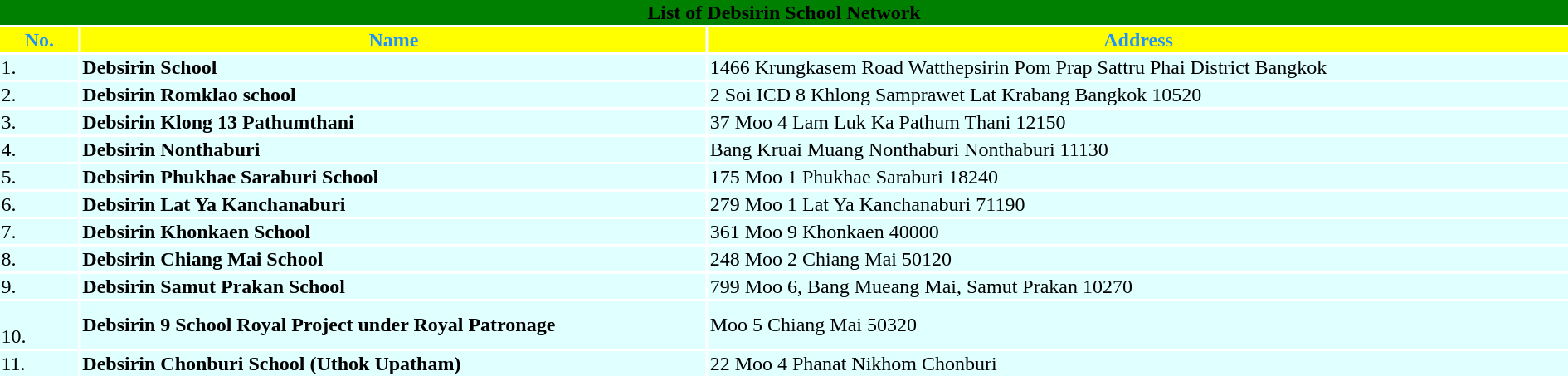<table class="toccolours" width=100%>
<tr>
<td colspan = "8" style="background: #008000" align="center"><span><strong> List of Debsirin School Network</strong></span></td>
</tr>
<tr>
<th width="2%"  style="background: #FFFF00;  color: #1e90ff ;">No.</th>
<th width="16%"  style="background: #FFFF00; color: #1e90ff ;">Name</th>
<th width="22%"  style="background: #FFFF00; color: #1e90ff ;">Address</th>
</tr>
<tr>
<td width = "top" style="background: #e0ffff; ">1.</td>
<td width = "top" style="background: #e0ffff; "><strong>Debsirin School</strong></td>
<td width = "top" style="background: #e0ffff; ">1466 Krungkasem Road Watthepsirin Pom Prap Sattru Phai District Bangkok</td>
</tr>
<tr>
<td width = "top" style="background: #e0ffff; ">2.</td>
<td width = "top" style="background: #e0ffff; "><strong>Debsirin Romklao school</strong></td>
<td width = "top" style="background: #e0ffff; ">2 Soi ICD 8 Khlong Samprawet Lat Krabang Bangkok 10520</td>
</tr>
<tr>
<td width = "top" style="background: #e0ffff; ">3.</td>
<td width = "top" style="background: #e0ffff; "><strong>Debsirin Klong 13 Pathumthani</strong></td>
<td width = "top" style="background: #e0ffff; ">37 Moo 4 Lam Luk Ka Pathum Thani  12150</td>
</tr>
<tr>
<td width = "top" style="background: #e0ffff; ">4.</td>
<td width = "top" style="background: #e0ffff; "><strong>Debsirin Nonthaburi</strong></td>
<td width = "top" style="background: #e0ffff; ">Bang Kruai Muang Nonthaburi Nonthaburi  11130</td>
</tr>
<tr>
<td width = "top" style="background: #e0ffff; ">5.</td>
<td width = "top" style="background: #e0ffff; "><strong>Debsirin Phukhae Saraburi School</strong></td>
<td width = "top" style="background: #e0ffff; ">175 Moo 1  Phukhae  Saraburi 18240</td>
</tr>
<tr>
<td width = "top" style="background: #e0ffff; ">6.</td>
<td width = "top" style="background: #e0ffff; "><strong>Debsirin Lat Ya Kanchanaburi</strong></td>
<td width = "top" style="background: #e0ffff; ">279 Moo 1 Lat Ya Kanchanaburi 71190</td>
</tr>
<tr>
<td width = "top" style="background: #e0ffff; ">7.</td>
<td width = "top" style="background: #e0ffff; "><strong>Debsirin Khonkaen School</strong></td>
<td width = "top" style="background: #e0ffff; ">361 Moo 9 Khonkaen 40000</td>
</tr>
<tr>
<td width = "top" style="background: #e0ffff; ">8.</td>
<td width = "top" style="background: #e0ffff; "><strong>Debsirin Chiang Mai School</strong></td>
<td width = "top" style="background: #e0ffff; ">248 Moo 2 Chiang Mai 50120</td>
</tr>
<tr>
<td width = "top" style="background: #e0ffff; ">9.</td>
<td width = "top" style="background: #e0ffff; "><strong>Debsirin Samut Prakan School</strong></td>
<td width = "top" style="background: #e0ffff; ">799 Moo 6, Bang Mueang Mai, Samut Prakan 10270</td>
</tr>
<tr>
<td width = "top" style="background: #e0ffff; "><br>10.</td>
<td width = "top" style="background: #e0ffff; "><strong>Debsirin 9 School Royal Project under Royal Patronage</strong></td>
<td width = "top" style="background: #e0ffff; ">Moo 5 Chiang Mai 50320</td>
</tr>
<tr>
<td width = "top" style="background: #e0ffff; ">11.</td>
<td width = "top" style="background: #e0ffff; "><strong>Debsirin Chonburi School (Uthok Upatham)</strong></td>
<td width = "top" style="background: #e0ffff; ">22 Moo 4 Phanat Nikhom Chonburi</td>
</tr>
</table>
